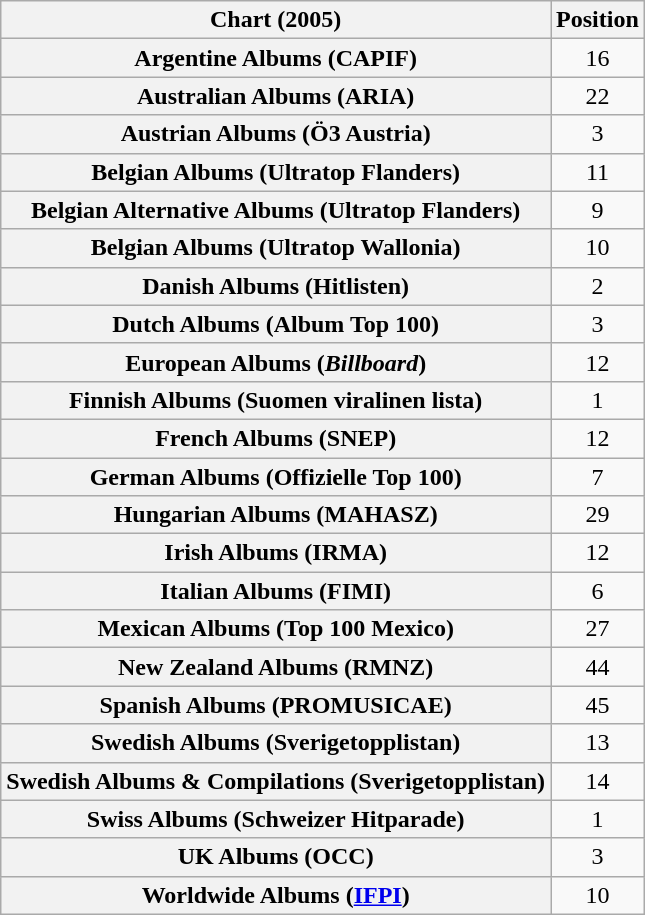<table class="wikitable sortable plainrowheaders">
<tr>
<th>Chart (2005)</th>
<th>Position</th>
</tr>
<tr>
<th scope="row">Argentine Albums (CAPIF)</th>
<td align="center">16</td>
</tr>
<tr>
<th scope="row">Australian Albums (ARIA)</th>
<td align="center">22</td>
</tr>
<tr>
<th scope="row">Austrian Albums (Ö3 Austria)</th>
<td align="center">3</td>
</tr>
<tr>
<th scope="row">Belgian Albums (Ultratop Flanders)</th>
<td align="center">11</td>
</tr>
<tr>
<th scope="row">Belgian Alternative Albums (Ultratop Flanders)</th>
<td align="center">9</td>
</tr>
<tr>
<th scope="row">Belgian Albums (Ultratop Wallonia)</th>
<td align="center">10</td>
</tr>
<tr>
<th scope="row">Danish Albums (Hitlisten)</th>
<td align="center">2</td>
</tr>
<tr>
<th scope="row">Dutch Albums (Album Top 100)</th>
<td align="center">3</td>
</tr>
<tr>
<th scope="row">European Albums (<em>Billboard</em>)</th>
<td align="center">12</td>
</tr>
<tr>
<th scope="row">Finnish Albums (Suomen viralinen lista)</th>
<td align="center">1</td>
</tr>
<tr>
<th scope="row">French Albums (SNEP)</th>
<td align="center">12</td>
</tr>
<tr>
<th scope="row">German Albums (Offizielle Top 100)</th>
<td align="center">7</td>
</tr>
<tr>
<th scope="row">Hungarian Albums (MAHASZ)</th>
<td align="center">29</td>
</tr>
<tr>
<th scope="row">Irish Albums (IRMA)</th>
<td align="center">12</td>
</tr>
<tr>
<th scope="row">Italian Albums (FIMI)</th>
<td align="center">6</td>
</tr>
<tr>
<th scope="row">Mexican Albums (Top 100 Mexico)</th>
<td align="center">27</td>
</tr>
<tr>
<th scope="row">New Zealand Albums (RMNZ)</th>
<td align="center">44</td>
</tr>
<tr>
<th scope="row">Spanish Albums (PROMUSICAE)</th>
<td align="center">45</td>
</tr>
<tr>
<th scope="row">Swedish Albums (Sverigetopplistan)</th>
<td align="center">13</td>
</tr>
<tr>
<th scope="row">Swedish Albums & Compilations (Sverigetopplistan)</th>
<td align="center">14</td>
</tr>
<tr>
<th scope="row">Swiss Albums (Schweizer Hitparade)</th>
<td align="center">1</td>
</tr>
<tr>
<th scope="row">UK Albums (OCC)</th>
<td align="center">3</td>
</tr>
<tr>
<th scope="row">Worldwide Albums (<a href='#'>IFPI</a>)</th>
<td align="center">10</td>
</tr>
</table>
